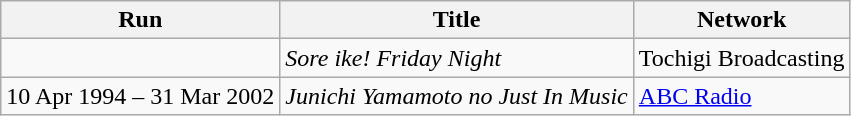<table class="wikitable">
<tr>
<th>Run</th>
<th>Title</th>
<th>Network</th>
</tr>
<tr>
<td></td>
<td><em>Sore ike! Friday Night</em></td>
<td>Tochigi Broadcasting</td>
</tr>
<tr>
<td>10 Apr 1994 – 31 Mar 2002</td>
<td><em>Junichi Yamamoto no Just In Music</em></td>
<td><a href='#'>ABC Radio</a></td>
</tr>
</table>
